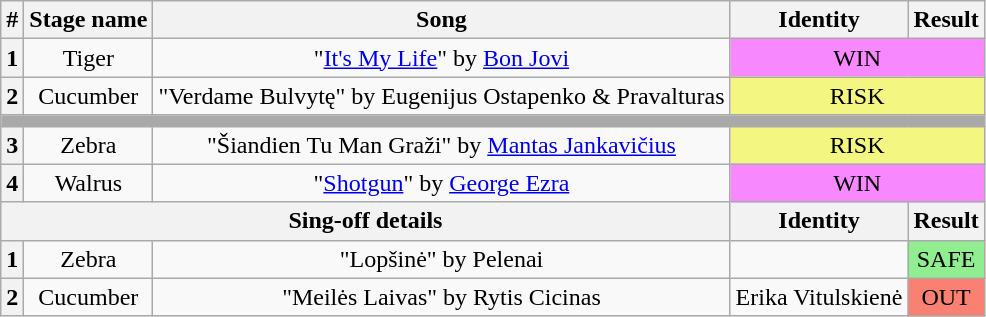<table class="wikitable plainrowheaders" style="text-align: center;">
<tr>
<th>#</th>
<th>Stage name</th>
<th>Song</th>
<th>Identity</th>
<th>Result</th>
</tr>
<tr>
<th>1</th>
<td>Tiger</td>
<td>"<a href='#'>It's My Life</a>" by <a href='#'>Bon Jovi</a></td>
<td colspan="2" bgcolor=#F888FD>WIN</td>
</tr>
<tr>
<th>2</th>
<td>Cucumber</td>
<td>"Verdame Bulvytę" by Eugenijus Ostapenko & Pravalturas</td>
<td colspan="2" bgcolor="#F3F781">RISK</td>
</tr>
<tr>
<td colspan="5" style="background:darkgray"></td>
</tr>
<tr>
<th>3</th>
<td>Zebra</td>
<td>"Šiandien Tu Man Graži" by <a href='#'>Mantas Jankavičius</a></td>
<td colspan="2" bgcolor="#F3F781">RISK</td>
</tr>
<tr>
<th>4</th>
<td>Walrus</td>
<td>"<a href='#'>Shotgun</a>" by <a href='#'>George Ezra</a></td>
<td colspan="2" bgcolor=#F888FD>WIN</td>
</tr>
<tr>
<th colspan="3">Sing-off details</th>
<th>Identity</th>
<th>Result</th>
</tr>
<tr>
<th>1</th>
<td>Zebra</td>
<td>"Lopšinė" by Pelenai</td>
<td></td>
<td bgcolor="lightgreen">SAFE</td>
</tr>
<tr>
<th>2</th>
<td>Cucumber</td>
<td>"Meilės Laivas" by Rytis Cicinas</td>
<td>Erika Vitulskienė</td>
<td bgcolor="salmon">OUT</td>
</tr>
</table>
